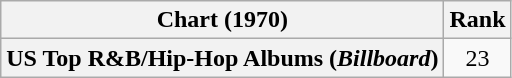<table class="wikitable sortable plainrowheaders">
<tr>
<th align="left">Chart (1970)</th>
<th style="text-align:center;">Rank</th>
</tr>
<tr>
<th scope="row">US Top R&B/Hip-Hop Albums (<em>Billboard</em>)</th>
<td style="text-align:center;">23</td>
</tr>
</table>
